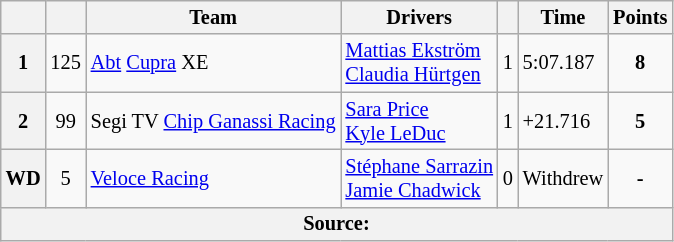<table class="wikitable" style="font-size: 85%">
<tr>
<th scope="col"></th>
<th scope="col"></th>
<th scope="col">Team</th>
<th scope="col">Drivers</th>
<th scope="col"></th>
<th scope="col">Time</th>
<th scope="col">Points</th>
</tr>
<tr>
<th scope=row>1</th>
<td align=center>125</td>
<td> <a href='#'>Abt</a> <a href='#'>Cupra</a> XE</td>
<td> <a href='#'>Mattias Ekström</a><br> <a href='#'>Claudia Hürtgen</a></td>
<td>1</td>
<td>5:07.187</td>
<td align=center><strong>8</strong></td>
</tr>
<tr>
<th scope=row>2</th>
<td align=center>99</td>
<td> Segi TV <a href='#'>Chip Ganassi Racing</a></td>
<td> <a href='#'>Sara Price</a><br> <a href='#'>Kyle LeDuc</a></td>
<td>1</td>
<td>+21.716</td>
<td align=center><strong>5</strong></td>
</tr>
<tr>
<th scope=row>WD</th>
<td align=center>5</td>
<td> <a href='#'>Veloce Racing</a></td>
<td> <a href='#'>Stéphane Sarrazin</a><br> <a href='#'>Jamie Chadwick</a></td>
<td>0</td>
<td>Withdrew</td>
<td align=center><strong>-</strong></td>
</tr>
<tr>
<th colspan="7">Source:</th>
</tr>
</table>
